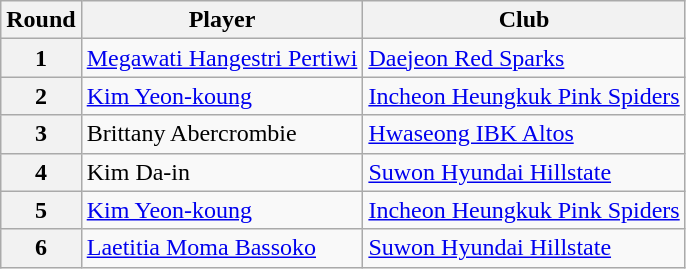<table class=wikitable>
<tr>
<th>Round</th>
<th>Player</th>
<th>Club</th>
</tr>
<tr>
<th>1</th>
<td> <a href='#'>Megawati Hangestri Pertiwi</a></td>
<td><a href='#'>Daejeon Red Sparks</a></td>
</tr>
<tr>
<th>2</th>
<td> <a href='#'>Kim Yeon-koung</a></td>
<td><a href='#'>Incheon Heungkuk Pink Spiders</a></td>
</tr>
<tr>
<th>3</th>
<td> Brittany Abercrombie</td>
<td><a href='#'>Hwaseong IBK Altos</a></td>
</tr>
<tr>
<th>4</th>
<td> Kim Da-in</td>
<td><a href='#'>Suwon Hyundai Hillstate</a></td>
</tr>
<tr>
<th>5</th>
<td> <a href='#'>Kim Yeon-koung</a></td>
<td><a href='#'>Incheon Heungkuk Pink Spiders</a></td>
</tr>
<tr>
<th>6</th>
<td> <a href='#'>Laetitia Moma Bassoko</a></td>
<td><a href='#'>Suwon Hyundai Hillstate</a></td>
</tr>
</table>
